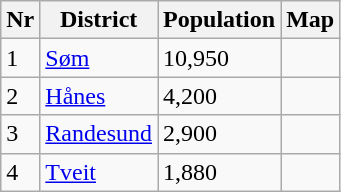<table class="wikitable sortable">
<tr>
<th>Nr</th>
<th>District</th>
<th>Population </th>
<th>Map</th>
</tr>
<tr>
<td>1</td>
<td><a href='#'>Søm</a></td>
<td>10,950</td>
<td></td>
</tr>
<tr>
<td>2</td>
<td><a href='#'>Hånes</a></td>
<td>4,200</td>
<td></td>
</tr>
<tr>
<td>3</td>
<td><a href='#'>Randesund</a></td>
<td>2,900</td>
<td></td>
</tr>
<tr>
<td>4</td>
<td><a href='#'>Tveit</a></td>
<td>1,880</td>
<td></td>
</tr>
</table>
